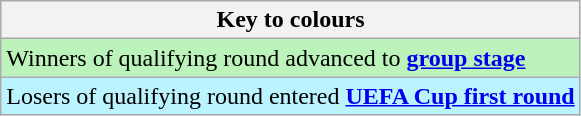<table class="wikitable">
<tr>
<th>Key to colours</th>
</tr>
<tr bgcolor=#BBF3BB>
<td>Winners of qualifying round advanced to <strong><a href='#'>group stage</a></strong></td>
</tr>
<tr bgcolor=#BBF3FF>
<td>Losers of qualifying round entered <strong><a href='#'>UEFA Cup first round</a></strong></td>
</tr>
</table>
